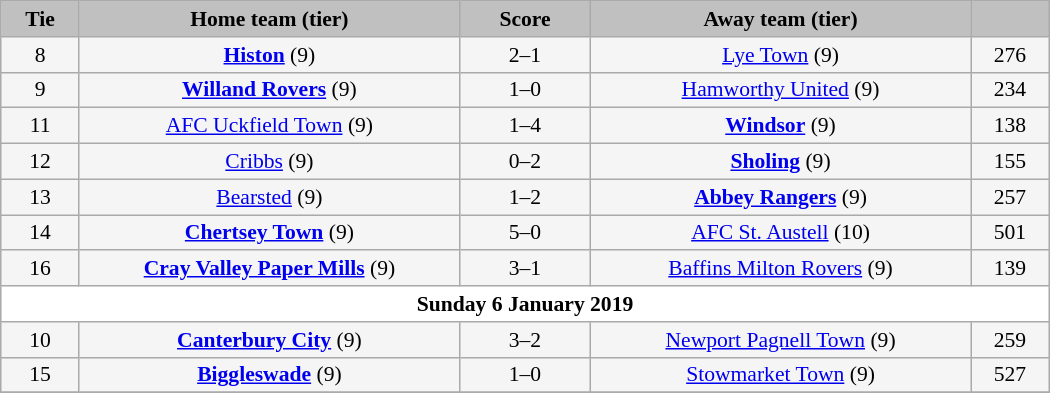<table class="wikitable" style="width: 700px; background:WhiteSmoke; text-align:center; font-size:90%">
<tr>
<td scope="col" style="width:  7.50%; background:silver;"><strong>Tie</strong></td>
<td scope="col" style="width: 36.25%; background:silver;"><strong>Home team (tier)</strong></td>
<td scope="col" style="width: 12.50%; background:silver;"><strong>Score</strong></td>
<td scope="col" style="width: 36.25%; background:silver;"><strong>Away team (tier)</strong></td>
<td scope="col" style="width:  7.50%; background:silver;"><strong></strong></td>
</tr>
<tr>
<td>8</td>
<td><strong><a href='#'>Histon</a></strong> (9)</td>
<td>2–1</td>
<td><a href='#'>Lye Town</a> (9)</td>
<td>276</td>
</tr>
<tr>
<td>9</td>
<td><strong><a href='#'>Willand Rovers</a></strong> (9)</td>
<td>1–0</td>
<td><a href='#'>Hamworthy United</a> (9)</td>
<td>234</td>
</tr>
<tr>
<td>11</td>
<td><a href='#'>AFC Uckfield Town</a> (9)</td>
<td>1–4</td>
<td><strong><a href='#'>Windsor</a></strong> (9)</td>
<td>138</td>
</tr>
<tr>
<td>12</td>
<td><a href='#'>Cribbs</a> (9)</td>
<td>0–2</td>
<td><strong><a href='#'>Sholing</a></strong> (9)</td>
<td>155</td>
</tr>
<tr>
<td>13</td>
<td><a href='#'>Bearsted</a> (9)</td>
<td>1–2 </td>
<td><strong><a href='#'>Abbey Rangers</a></strong> (9)</td>
<td>257</td>
</tr>
<tr>
<td>14</td>
<td><strong><a href='#'>Chertsey Town</a></strong> (9)</td>
<td>5–0</td>
<td><a href='#'>AFC St. Austell</a> (10)</td>
<td>501</td>
</tr>
<tr>
<td>16</td>
<td><strong><a href='#'>Cray Valley Paper Mills</a></strong> (9)</td>
<td>3–1</td>
<td><a href='#'>Baffins Milton Rovers</a> (9)</td>
<td>139</td>
</tr>
<tr>
<td colspan="5" style= background:White><strong>Sunday 6 January 2019</strong></td>
</tr>
<tr>
<td>10</td>
<td><strong><a href='#'>Canterbury City</a></strong> (9)</td>
<td>3–2</td>
<td><a href='#'>Newport Pagnell Town</a> (9)</td>
<td>259</td>
</tr>
<tr>
<td>15</td>
<td><strong><a href='#'>Biggleswade</a></strong> (9)</td>
<td>1–0</td>
<td><a href='#'>Stowmarket Town</a> (9)</td>
<td>527</td>
</tr>
<tr>
</tr>
</table>
